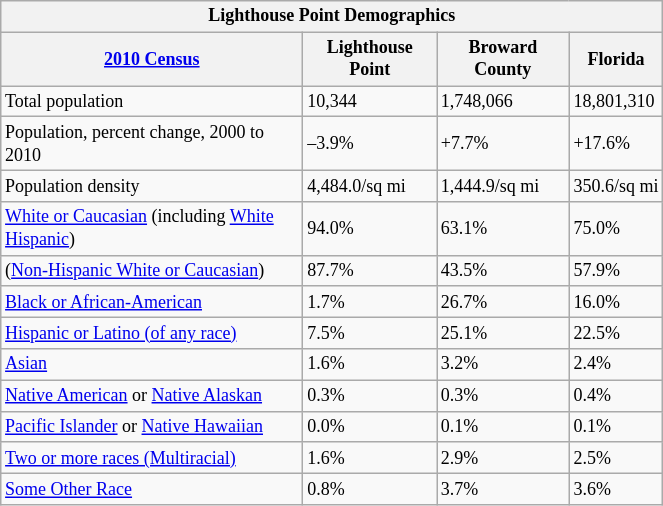<table class="wikitable" style="float: center; margin-right: 2em; width: 35%; font-size: 75%;">
<tr>
<th colspan=4>Lighthouse Point Demographics</th>
</tr>
<tr>
<th><a href='#'>2010 Census</a></th>
<th>Lighthouse Point</th>
<th>Broward County</th>
<th>Florida</th>
</tr>
<tr>
<td>Total population</td>
<td>10,344</td>
<td>1,748,066</td>
<td>18,801,310</td>
</tr>
<tr>
<td>Population, percent change, 2000 to 2010</td>
<td>–3.9%</td>
<td>+7.7%</td>
<td>+17.6%</td>
</tr>
<tr>
<td>Population density</td>
<td>4,484.0/sq mi</td>
<td>1,444.9/sq mi</td>
<td>350.6/sq mi</td>
</tr>
<tr>
<td><a href='#'>White or Caucasian</a> (including <a href='#'>White Hispanic</a>)</td>
<td>94.0%</td>
<td>63.1%</td>
<td>75.0%</td>
</tr>
<tr>
<td>(<a href='#'>Non-Hispanic White or Caucasian</a>)</td>
<td>87.7%</td>
<td>43.5%</td>
<td>57.9%</td>
</tr>
<tr>
<td><a href='#'>Black or African-American</a></td>
<td>1.7%</td>
<td>26.7%</td>
<td>16.0%</td>
</tr>
<tr>
<td><a href='#'>Hispanic or Latino (of any race)</a></td>
<td>7.5%</td>
<td>25.1%</td>
<td>22.5%</td>
</tr>
<tr>
<td><a href='#'>Asian</a></td>
<td>1.6%</td>
<td>3.2%</td>
<td>2.4%</td>
</tr>
<tr>
<td><a href='#'>Native American</a> or <a href='#'>Native Alaskan</a></td>
<td>0.3%</td>
<td>0.3%</td>
<td>0.4%</td>
</tr>
<tr>
<td><a href='#'>Pacific Islander</a> or <a href='#'>Native Hawaiian</a></td>
<td>0.0%</td>
<td>0.1%</td>
<td>0.1%</td>
</tr>
<tr>
<td><a href='#'>Two or more races (Multiracial)</a></td>
<td>1.6%</td>
<td>2.9%</td>
<td>2.5%</td>
</tr>
<tr>
<td><a href='#'>Some Other Race</a></td>
<td>0.8%</td>
<td>3.7%</td>
<td>3.6%</td>
</tr>
</table>
